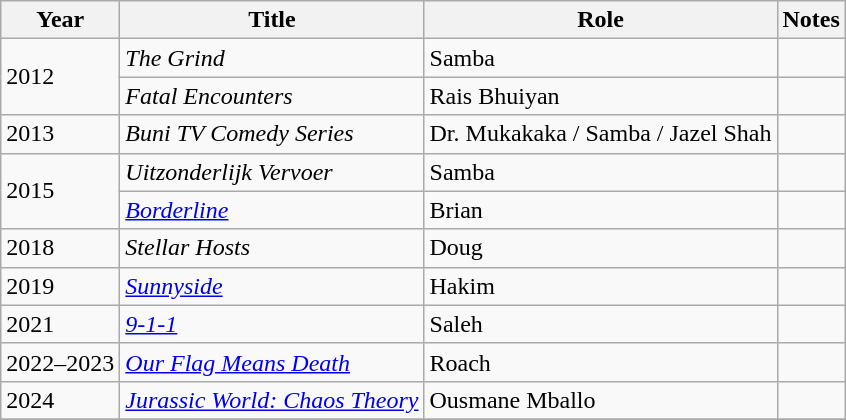<table class="wikitable sortable">
<tr>
<th>Year</th>
<th>Title</th>
<th>Role</th>
<th>Notes</th>
</tr>
<tr>
<td Rowspan=2>2012</td>
<td><em>The Grind</em></td>
<td>Samba</td>
<td></td>
</tr>
<tr>
<td><em>Fatal Encounters</em></td>
<td>Rais Bhuiyan</td>
<td></td>
</tr>
<tr>
<td>2013</td>
<td><em>Buni TV Comedy Series</em></td>
<td>Dr. Mukakaka / Samba / Jazel Shah</td>
<td></td>
</tr>
<tr>
<td Rowspan=2>2015</td>
<td><em>Uitzonderlijk Vervoer</em></td>
<td>Samba</td>
<td></td>
</tr>
<tr>
<td><em><a href='#'>Borderline</a></em></td>
<td>Brian</td>
<td></td>
</tr>
<tr>
<td>2018</td>
<td><em>Stellar Hosts</em></td>
<td>Doug</td>
<td></td>
</tr>
<tr>
<td>2019</td>
<td><em><a href='#'>Sunnyside</a></em></td>
<td>Hakim</td>
<td></td>
</tr>
<tr>
<td>2021</td>
<td><em><a href='#'>9-1-1</a></em></td>
<td>Saleh</td>
<td></td>
</tr>
<tr>
<td>2022–2023</td>
<td><em><a href='#'>Our Flag Means Death</a></em></td>
<td>Roach</td>
<td></td>
</tr>
<tr>
<td>2024</td>
<td><em><a href='#'>Jurassic World: Chaos Theory</a></em></td>
<td>Ousmane Mballo</td>
<td></td>
</tr>
<tr>
</tr>
</table>
